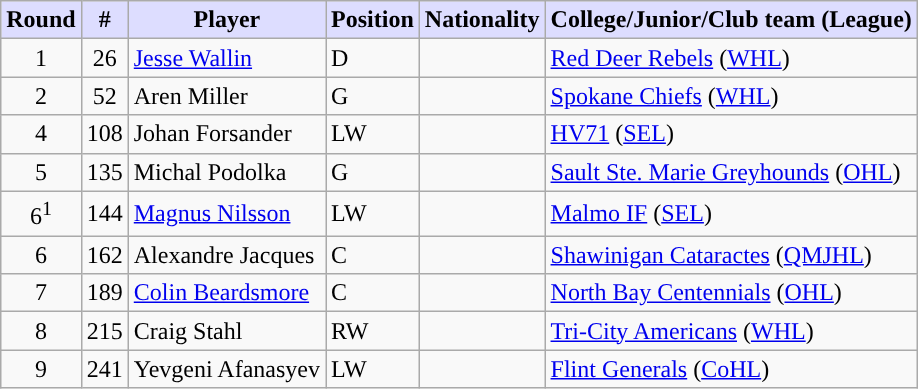<table class="wikitable">
<tr>
<th style="background:#ddf;">Round</th>
<th style="background:#ddf;">#</th>
<th style="background:#ddf;">Player</th>
<th style="background:#ddf;">Position</th>
<th style="background:#ddf;">Nationality</th>
<th style="background:#ddf;">College/Junior/Club team (League)</th>
</tr>
<tr>
<td style="text-align:center;">1</td>
<td style="text-align:center;">26</td>
<td><a href='#'>Jesse Wallin</a></td>
<td>D</td>
<td></td>
<td><a href='#'>Red Deer Rebels</a> (<a href='#'>WHL</a>)</td>
</tr>
<tr>
<td style="text-align:center;">2</td>
<td style="text-align:center;">52</td>
<td>Aren Miller</td>
<td>G</td>
<td></td>
<td><a href='#'>Spokane Chiefs</a> (<a href='#'>WHL</a>)</td>
</tr>
<tr>
<td style="text-align:center;">4</td>
<td style="text-align:center;">108</td>
<td>Johan Forsander</td>
<td>LW</td>
<td></td>
<td><a href='#'>HV71</a> (<a href='#'>SEL</a>)</td>
</tr>
<tr>
<td style="text-align:center;">5</td>
<td style="text-align:center;">135</td>
<td>Michal Podolka</td>
<td>G</td>
<td></td>
<td><a href='#'>Sault Ste. Marie Greyhounds</a> (<a href='#'>OHL</a>)</td>
</tr>
<tr>
<td style="text-align:center;">6<sup>1</sup></td>
<td style="text-align:center;">144</td>
<td><a href='#'>Magnus Nilsson</a></td>
<td>LW</td>
<td></td>
<td><a href='#'>Malmo IF</a> (<a href='#'>SEL</a>)</td>
</tr>
<tr>
<td style="text-align:center;">6</td>
<td style="text-align:center;">162</td>
<td>Alexandre Jacques</td>
<td>C</td>
<td></td>
<td><a href='#'>Shawinigan Cataractes</a> (<a href='#'>QMJHL</a>)</td>
</tr>
<tr>
<td style="text-align:center;">7</td>
<td style="text-align:center;">189</td>
<td><a href='#'>Colin Beardsmore</a></td>
<td>C</td>
<td></td>
<td><a href='#'>North Bay Centennials</a> (<a href='#'>OHL</a>)</td>
</tr>
<tr>
<td style="text-align:center;">8</td>
<td style="text-align:center;">215</td>
<td>Craig Stahl</td>
<td>RW</td>
<td></td>
<td><a href='#'>Tri-City Americans</a> (<a href='#'>WHL</a>)</td>
</tr>
<tr>
<td style="text-align:center;">9</td>
<td style="text-align:center;">241</td>
<td>Yevgeni Afanasyev</td>
<td>LW</td>
<td></td>
<td><a href='#'>Flint Generals</a> (<a href='#'>CoHL</a>)</td>
</tr>
</table>
